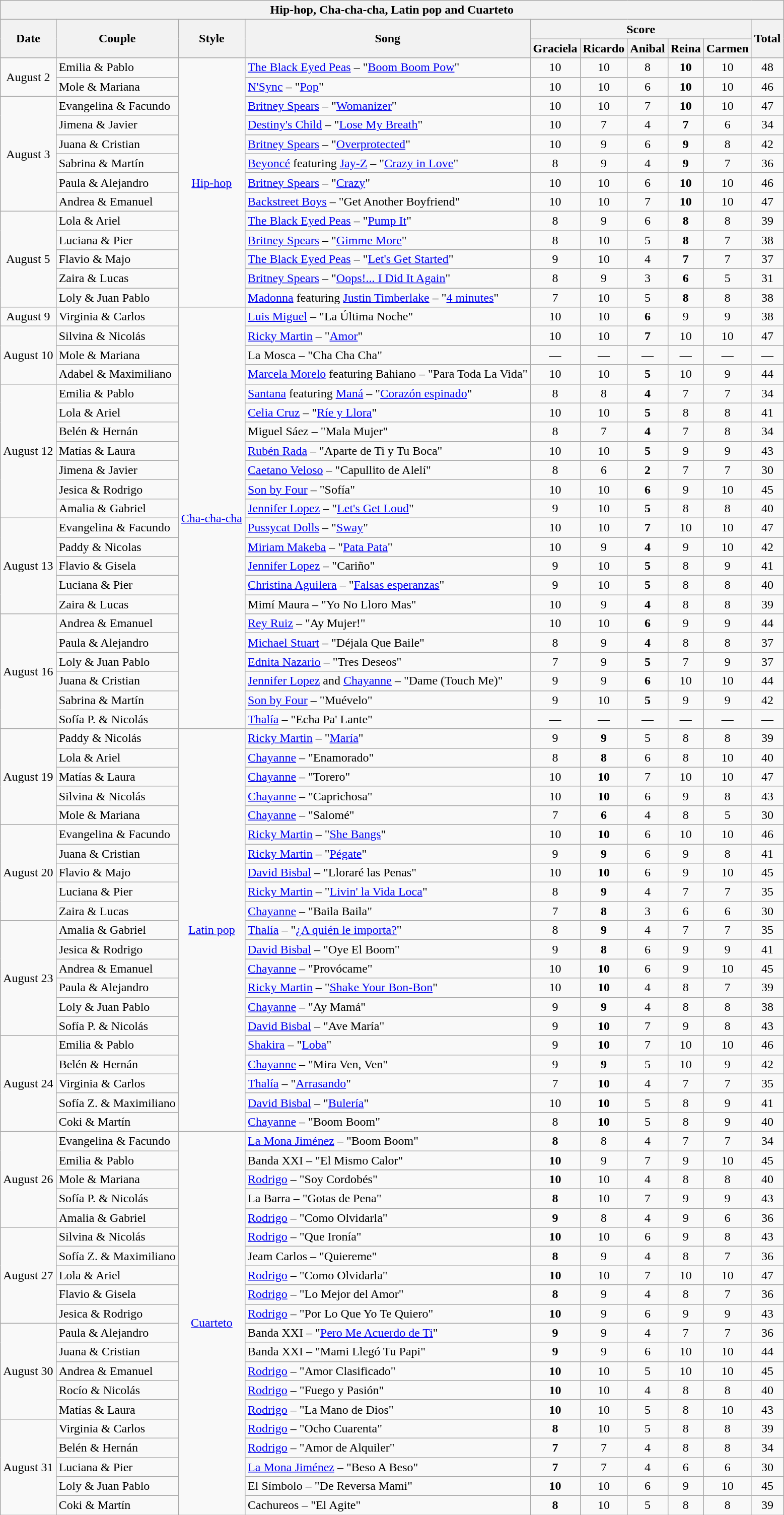<table class="wikitable collapsible collapsed">
<tr>
<th colspan="10" align=center><strong>Hip-hop, Cha-cha-cha, Latin pop and Cuarteto</strong></th>
</tr>
<tr>
<th rowspan="2">Date</th>
<th rowspan="2">Couple</th>
<th rowspan="2">Style</th>
<th rowspan="2">Song</th>
<th colspan="5">Score</th>
<th rowspan="2">Total</th>
</tr>
<tr>
<th>Graciela</th>
<th>Ricardo</th>
<th>Anibal</th>
<th>Reina</th>
<th>Carmen</th>
</tr>
<tr>
<td rowspan="2" style="text-align:center;">August 2</td>
<td>Emilia & Pablo</td>
<td rowspan="13" style="text-align:center;"><a href='#'>Hip-hop</a></td>
<td><a href='#'>The Black Eyed Peas</a> – "<a href='#'>Boom Boom Pow</a>"</td>
<td style="text-align:center;">10</td>
<td style="text-align:center;">10</td>
<td style="text-align:center;">8</td>
<td style="text-align:center;"><strong>10</strong></td>
<td style="text-align:center;">10</td>
<td style="text-align:center;">48</td>
</tr>
<tr>
<td>Mole & Mariana</td>
<td><a href='#'>N'Sync</a> – "<a href='#'>Pop</a>"</td>
<td style="text-align:center;">10</td>
<td style="text-align:center;">10</td>
<td style="text-align:center;">6</td>
<td style="text-align:center;"><strong>10</strong></td>
<td style="text-align:center;">10</td>
<td style="text-align:center;">46</td>
</tr>
<tr>
<td rowspan="6" style="text-align:center;">August 3</td>
<td>Evangelina & Facundo</td>
<td><a href='#'>Britney Spears</a> – "<a href='#'>Womanizer</a>"</td>
<td style="text-align:center;">10</td>
<td style="text-align:center;">10</td>
<td style="text-align:center;">7</td>
<td style="text-align:center;"><strong>10</strong></td>
<td style="text-align:center;">10</td>
<td style="text-align:center;">47</td>
</tr>
<tr>
<td>Jimena & Javier</td>
<td><a href='#'>Destiny's Child</a> – "<a href='#'>Lose My Breath</a>"</td>
<td style="text-align:center;">10</td>
<td style="text-align:center;">7</td>
<td style="text-align:center;">4</td>
<td style="text-align:center;"><strong>7</strong></td>
<td style="text-align:center;">6</td>
<td style="text-align:center;">34</td>
</tr>
<tr>
<td>Juana & Cristian</td>
<td><a href='#'>Britney Spears</a> – "<a href='#'>Overprotected</a>"</td>
<td style="text-align:center;">10</td>
<td style="text-align:center;">9</td>
<td style="text-align:center;">6</td>
<td style="text-align:center;"><strong>9</strong></td>
<td style="text-align:center;">8</td>
<td style="text-align:center;">42</td>
</tr>
<tr>
<td>Sabrina & Martín</td>
<td><a href='#'>Beyoncé</a> featuring <a href='#'>Jay-Z</a> – "<a href='#'>Crazy in Love</a>"</td>
<td style="text-align:center;">8</td>
<td style="text-align:center;">9</td>
<td style="text-align:center;">4</td>
<td style="text-align:center;"><strong>9</strong></td>
<td style="text-align:center;">7</td>
<td style="text-align:center;">36</td>
</tr>
<tr>
<td>Paula & Alejandro</td>
<td><a href='#'>Britney Spears</a> – "<a href='#'>Crazy</a>"</td>
<td style="text-align:center;">10</td>
<td style="text-align:center;">10</td>
<td style="text-align:center;">6</td>
<td style="text-align:center;"><strong>10</strong></td>
<td style="text-align:center;">10</td>
<td style="text-align:center;">46</td>
</tr>
<tr>
<td>Andrea & Emanuel</td>
<td><a href='#'>Backstreet Boys</a> – "Get Another Boyfriend"</td>
<td style="text-align:center;">10</td>
<td style="text-align:center;">10</td>
<td style="text-align:center;">7</td>
<td style="text-align:center;"><strong>10</strong></td>
<td style="text-align:center;">10</td>
<td style="text-align:center;">47</td>
</tr>
<tr>
<td rowspan="5" style="text-align:center;">August 5</td>
<td>Lola & Ariel</td>
<td><a href='#'>The Black Eyed Peas</a> – "<a href='#'>Pump It</a>"</td>
<td style="text-align:center;">8</td>
<td style="text-align:center;">9</td>
<td style="text-align:center;">6</td>
<td style="text-align:center;"><strong>8</strong></td>
<td style="text-align:center;">8</td>
<td style="text-align:center;">39</td>
</tr>
<tr>
<td>Luciana & Pier</td>
<td><a href='#'>Britney Spears</a> – "<a href='#'>Gimme More</a>"</td>
<td style="text-align:center;">8</td>
<td style="text-align:center;">10</td>
<td style="text-align:center;">5</td>
<td style="text-align:center;"><strong>8</strong></td>
<td style="text-align:center;">7</td>
<td style="text-align:center;">38</td>
</tr>
<tr>
<td>Flavio & Majo</td>
<td><a href='#'>The Black Eyed Peas</a> – "<a href='#'>Let's Get Started</a>"</td>
<td style="text-align:center;">9</td>
<td style="text-align:center;">10</td>
<td style="text-align:center;">4</td>
<td style="text-align:center;"><strong>7</strong></td>
<td style="text-align:center;">7</td>
<td style="text-align:center;">37</td>
</tr>
<tr>
<td>Zaira & Lucas</td>
<td><a href='#'>Britney Spears</a> – "<a href='#'>Oops!... I Did It Again</a>"</td>
<td style="text-align:center;">8</td>
<td style="text-align:center;">9</td>
<td style="text-align:center;">3</td>
<td style="text-align:center;"><strong>6</strong></td>
<td style="text-align:center;">5</td>
<td style="text-align:center;">31</td>
</tr>
<tr>
<td>Loly & Juan Pablo</td>
<td><a href='#'>Madonna</a> featuring <a href='#'>Justin Timberlake</a> – "<a href='#'>4 minutes</a>"</td>
<td style="text-align:center;">7</td>
<td style="text-align:center;">10</td>
<td style="text-align:center;">5</td>
<td style="text-align:center;"><strong>8</strong></td>
<td style="text-align:center;">8</td>
<td style="text-align:center;">38</td>
</tr>
<tr>
<td style="text-align:center;">August 9</td>
<td>Virginia & Carlos</td>
<td rowspan="22" style="text-align:center;"><a href='#'>Cha-cha-cha</a></td>
<td><a href='#'>Luis Miguel</a> – "La Última Noche"</td>
<td style="text-align:center;">10</td>
<td style="text-align:center;">10</td>
<td style="text-align:center;"><strong>6</strong></td>
<td style="text-align:center;">9</td>
<td style="text-align:center;">9</td>
<td style="text-align:center;">38</td>
</tr>
<tr>
<td rowspan="3" style="text-align:center;">August 10</td>
<td>Silvina & Nicolás</td>
<td><a href='#'>Ricky Martin</a> – "<a href='#'>Amor</a>"</td>
<td style="text-align:center;">10</td>
<td style="text-align:center;">10</td>
<td style="text-align:center;"><strong>7</strong></td>
<td style="text-align:center;">10</td>
<td style="text-align:center;">10</td>
<td style="text-align:center;">47</td>
</tr>
<tr>
<td>Mole & Mariana</td>
<td>La Mosca – "Cha Cha Cha"</td>
<td style="text-align:center;">—</td>
<td style="text-align:center;">—</td>
<td style="text-align:center;">—</td>
<td style="text-align:center;">—</td>
<td style="text-align:center;">—</td>
<td style="text-align:center;">—</td>
</tr>
<tr>
<td>Adabel & Maximiliano</td>
<td><a href='#'>Marcela Morelo</a> featuring Bahiano – "Para Toda La Vida"</td>
<td style="text-align:center;">10</td>
<td style="text-align:center;">10</td>
<td style="text-align:center;"><strong>5</strong></td>
<td style="text-align:center;">10</td>
<td style="text-align:center;">9</td>
<td style="text-align:center;">44</td>
</tr>
<tr>
<td rowspan="7" style="text-align:center;">August 12</td>
<td>Emilia & Pablo</td>
<td><a href='#'>Santana</a> featuring <a href='#'>Maná</a> – "<a href='#'>Corazón espinado</a>"</td>
<td style="text-align:center;">8</td>
<td style="text-align:center;">8</td>
<td style="text-align:center;"><strong>4</strong></td>
<td style="text-align:center;">7</td>
<td style="text-align:center;">7</td>
<td style="text-align:center;">34</td>
</tr>
<tr>
<td>Lola & Ariel</td>
<td><a href='#'>Celia Cruz</a> – "<a href='#'>Ríe y Llora</a>"</td>
<td style="text-align:center;">10</td>
<td style="text-align:center;">10</td>
<td style="text-align:center;"><strong>5</strong></td>
<td style="text-align:center;">8</td>
<td style="text-align:center;">8</td>
<td style="text-align:center;">41</td>
</tr>
<tr>
<td>Belén & Hernán</td>
<td>Miguel Sáez – "Mala Mujer"</td>
<td style="text-align:center;">8</td>
<td style="text-align:center;">7</td>
<td style="text-align:center;"><strong>4</strong></td>
<td style="text-align:center;">7</td>
<td style="text-align:center;">8</td>
<td style="text-align:center;">34</td>
</tr>
<tr>
<td>Matías & Laura</td>
<td><a href='#'>Rubén Rada</a> – "Aparte de Ti y Tu Boca"</td>
<td style="text-align:center;">10</td>
<td style="text-align:center;">10</td>
<td style="text-align:center;"><strong>5</strong></td>
<td style="text-align:center;">9</td>
<td style="text-align:center;">9</td>
<td style="text-align:center;">43</td>
</tr>
<tr>
<td>Jimena & Javier</td>
<td><a href='#'>Caetano Veloso</a> – "Capullito de Alelí"</td>
<td style="text-align:center;">8</td>
<td style="text-align:center;">6</td>
<td style="text-align:center;"><strong>2</strong></td>
<td style="text-align:center;">7</td>
<td style="text-align:center;">7</td>
<td style="text-align:center;">30</td>
</tr>
<tr>
<td>Jesica & Rodrigo</td>
<td><a href='#'>Son by Four</a> – "Sofía"</td>
<td style="text-align:center;">10</td>
<td style="text-align:center;">10</td>
<td style="text-align:center;"><strong>6</strong></td>
<td style="text-align:center;">9</td>
<td style="text-align:center;">10</td>
<td style="text-align:center;">45</td>
</tr>
<tr>
<td>Amalia & Gabriel</td>
<td><a href='#'>Jennifer Lopez</a> – "<a href='#'>Let's Get Loud</a>"</td>
<td style="text-align:center;">9</td>
<td style="text-align:center;">10</td>
<td style="text-align:center;"><strong>5</strong></td>
<td style="text-align:center;">8</td>
<td style="text-align:center;">8</td>
<td style="text-align:center;">40</td>
</tr>
<tr>
<td rowspan="5" style="text-align:center;">August 13</td>
<td>Evangelina & Facundo</td>
<td><a href='#'>Pussycat Dolls</a> – "<a href='#'>Sway</a>"</td>
<td style="text-align:center;">10</td>
<td style="text-align:center;">10</td>
<td style="text-align:center;"><strong>7</strong></td>
<td style="text-align:center;">10</td>
<td style="text-align:center;">10</td>
<td style="text-align:center;">47</td>
</tr>
<tr>
<td>Paddy & Nicolas</td>
<td><a href='#'>Miriam Makeba</a> – "<a href='#'>Pata Pata</a>"</td>
<td style="text-align:center;">10</td>
<td style="text-align:center;">9</td>
<td style="text-align:center;"><strong>4</strong></td>
<td style="text-align:center;">9</td>
<td style="text-align:center;">10</td>
<td style="text-align:center;">42</td>
</tr>
<tr>
<td>Flavio & Gisela</td>
<td><a href='#'>Jennifer Lopez</a> – "Cariño"</td>
<td style="text-align:center;">9</td>
<td style="text-align:center;">10</td>
<td style="text-align:center;"><strong>5</strong></td>
<td style="text-align:center;">8</td>
<td style="text-align:center;">9</td>
<td style="text-align:center;">41</td>
</tr>
<tr>
<td>Luciana & Pier</td>
<td><a href='#'>Christina Aguilera</a> – "<a href='#'>Falsas esperanzas</a>"</td>
<td style="text-align:center;">9</td>
<td style="text-align:center;">10</td>
<td style="text-align:center;"><strong>5</strong></td>
<td style="text-align:center;">8</td>
<td style="text-align:center;">8</td>
<td style="text-align:center;">40</td>
</tr>
<tr>
<td>Zaira & Lucas</td>
<td>Mimí Maura – "Yo No Lloro Mas"</td>
<td style="text-align:center;">10</td>
<td style="text-align:center;">9</td>
<td style="text-align:center;"><strong>4</strong></td>
<td style="text-align:center;">8</td>
<td style="text-align:center;">8</td>
<td style="text-align:center;">39</td>
</tr>
<tr>
<td rowspan="6" style="text-align:center;">August 16</td>
<td>Andrea & Emanuel</td>
<td><a href='#'>Rey Ruiz</a> – "Ay Mujer!"</td>
<td style="text-align:center;">10</td>
<td style="text-align:center;">10</td>
<td style="text-align:center;"><strong>6</strong></td>
<td style="text-align:center;">9</td>
<td style="text-align:center;">9</td>
<td style="text-align:center;">44</td>
</tr>
<tr>
<td>Paula & Alejandro</td>
<td><a href='#'>Michael Stuart</a> – "Déjala Que Baile"</td>
<td style="text-align:center;">8</td>
<td style="text-align:center;">9</td>
<td style="text-align:center;"><strong>4</strong></td>
<td style="text-align:center;">8</td>
<td style="text-align:center;">8</td>
<td style="text-align:center;">37</td>
</tr>
<tr>
<td>Loly & Juan Pablo</td>
<td><a href='#'>Ednita Nazario</a> – "Tres Deseos"</td>
<td style="text-align:center;">7</td>
<td style="text-align:center;">9</td>
<td style="text-align:center;"><strong>5</strong></td>
<td style="text-align:center;">7</td>
<td style="text-align:center;">9</td>
<td style="text-align:center;">37</td>
</tr>
<tr>
<td>Juana & Cristian</td>
<td><a href='#'>Jennifer Lopez</a> and <a href='#'>Chayanne</a> – "Dame (Touch Me)"</td>
<td style="text-align:center;">9</td>
<td style="text-align:center;">9</td>
<td style="text-align:center;"><strong>6</strong></td>
<td style="text-align:center;">10</td>
<td style="text-align:center;">10</td>
<td style="text-align:center;">44</td>
</tr>
<tr>
<td>Sabrina & Martín</td>
<td><a href='#'>Son by Four</a> – "Muévelo"</td>
<td style="text-align:center;">9</td>
<td style="text-align:center;">10</td>
<td style="text-align:center;"><strong>5</strong></td>
<td style="text-align:center;">9</td>
<td style="text-align:center;">9</td>
<td style="text-align:center;">42</td>
</tr>
<tr>
<td>Sofía P. & Nicolás</td>
<td><a href='#'>Thalía</a> – "Echa Pa' Lante"</td>
<td style="text-align:center;">—</td>
<td style="text-align:center;">—</td>
<td style="text-align:center;">—</td>
<td style="text-align:center;">—</td>
<td style="text-align:center;">—</td>
<td style="text-align:center;">—</td>
</tr>
<tr>
<td rowspan="5" style="text-align:center;">August 19</td>
<td>Paddy & Nicolás</td>
<td rowspan="21" style="text-align:center;"><a href='#'>Latin pop</a></td>
<td><a href='#'>Ricky Martin</a> – "<a href='#'>María</a>"</td>
<td style="text-align:center;">9</td>
<td style="text-align:center;"><strong>9</strong></td>
<td style="text-align:center;">5</td>
<td style="text-align:center;">8</td>
<td style="text-align:center;">8</td>
<td style="text-align:center;">39</td>
</tr>
<tr>
<td>Lola & Ariel</td>
<td><a href='#'>Chayanne</a> – "Enamorado"</td>
<td style="text-align:center;">8</td>
<td style="text-align:center;"><strong>8</strong></td>
<td style="text-align:center;">6</td>
<td style="text-align:center;">8</td>
<td style="text-align:center;">10</td>
<td style="text-align:center;">40</td>
</tr>
<tr>
<td>Matías & Laura</td>
<td><a href='#'>Chayanne</a> – "Torero"</td>
<td style="text-align:center;">10</td>
<td style="text-align:center;"><strong>10</strong></td>
<td style="text-align:center;">7</td>
<td style="text-align:center;">10</td>
<td style="text-align:center;">10</td>
<td style="text-align:center;">47</td>
</tr>
<tr>
<td>Silvina & Nicolás</td>
<td><a href='#'>Chayanne</a> – "Caprichosa"</td>
<td style="text-align:center;">10</td>
<td style="text-align:center;"><strong>10</strong></td>
<td style="text-align:center;">6</td>
<td style="text-align:center;">9</td>
<td style="text-align:center;">8</td>
<td style="text-align:center;">43</td>
</tr>
<tr>
<td>Mole & Mariana</td>
<td><a href='#'>Chayanne</a> – "Salomé"</td>
<td style="text-align:center;">7</td>
<td style="text-align:center;"><strong>6</strong></td>
<td style="text-align:center;">4</td>
<td style="text-align:center;">8</td>
<td style="text-align:center;">5</td>
<td style="text-align:center;">30</td>
</tr>
<tr>
<td rowspan="5" style="text-align:center;">August 20</td>
<td>Evangelina & Facundo</td>
<td><a href='#'>Ricky Martin</a> – "<a href='#'>She Bangs</a>"</td>
<td style="text-align:center;">10</td>
<td style="text-align:center;"><strong>10</strong></td>
<td style="text-align:center;">6</td>
<td style="text-align:center;">10</td>
<td style="text-align:center;">10</td>
<td style="text-align:center;">46</td>
</tr>
<tr>
<td>Juana & Cristian</td>
<td><a href='#'>Ricky Martin</a> – "<a href='#'>Pégate</a>"</td>
<td style="text-align:center;">9</td>
<td style="text-align:center;"><strong>9</strong></td>
<td style="text-align:center;">6</td>
<td style="text-align:center;">9</td>
<td style="text-align:center;">8</td>
<td style="text-align:center;">41</td>
</tr>
<tr>
<td>Flavio & Majo</td>
<td><a href='#'>David Bisbal</a> – "Lloraré las Penas"</td>
<td style="text-align:center;">10</td>
<td style="text-align:center;"><strong>10</strong></td>
<td style="text-align:center;">6</td>
<td style="text-align:center;">9</td>
<td style="text-align:center;">10</td>
<td style="text-align:center;">45</td>
</tr>
<tr>
<td>Luciana & Pier</td>
<td><a href='#'>Ricky Martin</a> – "<a href='#'>Livin' la Vida Loca</a>"</td>
<td style="text-align:center;">8</td>
<td style="text-align:center;"><strong>9</strong></td>
<td style="text-align:center;">4</td>
<td style="text-align:center;">7</td>
<td style="text-align:center;">7</td>
<td style="text-align:center;">35</td>
</tr>
<tr>
<td>Zaira & Lucas</td>
<td><a href='#'>Chayanne</a> – "Baila Baila"</td>
<td style="text-align:center;">7</td>
<td style="text-align:center;"><strong>8</strong></td>
<td style="text-align:center;">3</td>
<td style="text-align:center;">6</td>
<td style="text-align:center;">6</td>
<td style="text-align:center;">30</td>
</tr>
<tr>
<td rowspan="6" style="text-align:center;">August 23</td>
<td>Amalia & Gabriel</td>
<td><a href='#'>Thalía</a> – "<a href='#'>¿A quién le importa?</a>"</td>
<td style="text-align:center;">8</td>
<td style="text-align:center;"><strong>9</strong></td>
<td style="text-align:center;">4</td>
<td style="text-align:center;">7</td>
<td style="text-align:center;">7</td>
<td style="text-align:center;">35</td>
</tr>
<tr>
<td>Jesica & Rodrigo</td>
<td><a href='#'>David Bisbal</a> – "Oye El Boom"</td>
<td style="text-align:center;">9</td>
<td style="text-align:center;"><strong>8</strong></td>
<td style="text-align:center;">6</td>
<td style="text-align:center;">9</td>
<td style="text-align:center;">9</td>
<td style="text-align:center;">41</td>
</tr>
<tr>
<td>Andrea & Emanuel</td>
<td><a href='#'>Chayanne</a> – "Provócame"</td>
<td style="text-align:center;">10</td>
<td style="text-align:center;"><strong>10</strong></td>
<td style="text-align:center;">6</td>
<td style="text-align:center;">9</td>
<td style="text-align:center;">10</td>
<td style="text-align:center;">45</td>
</tr>
<tr>
<td>Paula & Alejandro</td>
<td><a href='#'>Ricky Martin</a> – "<a href='#'>Shake Your Bon-Bon</a>"</td>
<td style="text-align:center;">10</td>
<td style="text-align:center;"><strong>10</strong></td>
<td style="text-align:center;">4</td>
<td style="text-align:center;">8</td>
<td style="text-align:center;">7</td>
<td style="text-align:center;">39</td>
</tr>
<tr>
<td>Loly & Juan Pablo</td>
<td><a href='#'>Chayanne</a> – "Ay Mamá"</td>
<td style="text-align:center;">9</td>
<td style="text-align:center;"><strong>9</strong></td>
<td style="text-align:center;">4</td>
<td style="text-align:center;">8</td>
<td style="text-align:center;">8</td>
<td style="text-align:center;">38</td>
</tr>
<tr>
<td>Sofía P. & Nicolás</td>
<td><a href='#'>David Bisbal</a> – "Ave María"</td>
<td style="text-align:center;">9</td>
<td style="text-align:center;"><strong>10</strong></td>
<td style="text-align:center;">7</td>
<td style="text-align:center;">9</td>
<td style="text-align:center;">8</td>
<td style="text-align:center;">43</td>
</tr>
<tr>
<td rowspan="5" style="text-align:center;">August 24</td>
<td>Emilia & Pablo</td>
<td><a href='#'>Shakira</a> – "<a href='#'>Loba</a>"</td>
<td style="text-align:center;">9</td>
<td style="text-align:center;"><strong>10</strong></td>
<td style="text-align:center;">7</td>
<td style="text-align:center;">10</td>
<td style="text-align:center;">10</td>
<td style="text-align:center;">46</td>
</tr>
<tr>
<td>Belén & Hernán</td>
<td><a href='#'>Chayanne</a> – "Mira Ven, Ven"</td>
<td style="text-align:center;">9</td>
<td style="text-align:center;"><strong>9</strong></td>
<td style="text-align:center;">5</td>
<td style="text-align:center;">10</td>
<td style="text-align:center;">9</td>
<td style="text-align:center;">42</td>
</tr>
<tr>
<td>Virginia & Carlos</td>
<td><a href='#'>Thalía</a> – "<a href='#'>Arrasando</a>"</td>
<td style="text-align:center;">7</td>
<td style="text-align:center;"><strong>10</strong></td>
<td style="text-align:center;">4</td>
<td style="text-align:center;">7</td>
<td style="text-align:center;">7</td>
<td style="text-align:center;">35</td>
</tr>
<tr>
<td>Sofía Z. & Maximiliano</td>
<td><a href='#'>David Bisbal</a> – "<a href='#'>Bulería</a>"</td>
<td style="text-align:center;">10</td>
<td style="text-align:center;"><strong>10</strong></td>
<td style="text-align:center;">5</td>
<td style="text-align:center;">8</td>
<td style="text-align:center;">9</td>
<td style="text-align:center;">41</td>
</tr>
<tr>
<td>Coki & Martín</td>
<td><a href='#'>Chayanne</a> – "Boom Boom"</td>
<td style="text-align:center;">8</td>
<td style="text-align:center;"><strong>10</strong></td>
<td style="text-align:center;">5</td>
<td style="text-align:center;">8</td>
<td style="text-align:center;">9</td>
<td style="text-align:center;">40</td>
</tr>
<tr>
<td rowspan="5" style="text-align:center;">August 26</td>
<td>Evangelina & Facundo</td>
<td rowspan="20" style="text-align:center;"><a href='#'>Cuarteto</a></td>
<td><a href='#'>La Mona Jiménez</a> – "Boom Boom"</td>
<td style="text-align:center;"><strong>8</strong></td>
<td style="text-align:center;">8</td>
<td style="text-align:center;">4</td>
<td style="text-align:center;">7</td>
<td style="text-align:center;">7</td>
<td style="text-align:center;">34</td>
</tr>
<tr>
<td>Emilia & Pablo</td>
<td>Banda XXI – "El Mismo Calor"</td>
<td style="text-align:center;"><strong>10</strong></td>
<td style="text-align:center;">9</td>
<td style="text-align:center;">7</td>
<td style="text-align:center;">9</td>
<td style="text-align:center;">10</td>
<td style="text-align:center;">45</td>
</tr>
<tr>
<td>Mole & Mariana</td>
<td><a href='#'>Rodrigo</a> – "Soy Cordobés"</td>
<td style="text-align:center;"><strong>10</strong></td>
<td style="text-align:center;">10</td>
<td style="text-align:center;">4</td>
<td style="text-align:center;">8</td>
<td style="text-align:center;">8</td>
<td style="text-align:center;">40</td>
</tr>
<tr>
<td>Sofía P. & Nicolás</td>
<td>La Barra – "Gotas de Pena"</td>
<td style="text-align:center;"><strong>8</strong></td>
<td style="text-align:center;">10</td>
<td style="text-align:center;">7</td>
<td style="text-align:center;">9</td>
<td style="text-align:center;">9</td>
<td style="text-align:center;">43</td>
</tr>
<tr>
<td>Amalia & Gabriel</td>
<td><a href='#'>Rodrigo</a> – "Como Olvidarla"</td>
<td style="text-align:center;"><strong>9</strong></td>
<td style="text-align:center;">8</td>
<td style="text-align:center;">4</td>
<td style="text-align:center;">9</td>
<td style="text-align:center;">6</td>
<td style="text-align:center;">36</td>
</tr>
<tr>
<td rowspan="5" style="text-align:center;">August 27</td>
<td>Silvina & Nicolás</td>
<td><a href='#'>Rodrigo</a> – "Que Ironía"</td>
<td style="text-align:center;"><strong>10</strong></td>
<td style="text-align:center;">10</td>
<td style="text-align:center;">6</td>
<td style="text-align:center;">9</td>
<td style="text-align:center;">8</td>
<td style="text-align:center;">43</td>
</tr>
<tr>
<td>Sofía Z. & Maximiliano</td>
<td>Jeam Carlos – "Quiereme"</td>
<td style="text-align:center;"><strong>8</strong></td>
<td style="text-align:center;">9</td>
<td style="text-align:center;">4</td>
<td style="text-align:center;">8</td>
<td style="text-align:center;">7</td>
<td style="text-align:center;">36</td>
</tr>
<tr>
<td>Lola & Ariel</td>
<td><a href='#'>Rodrigo</a> – "Como Olvidarla"</td>
<td style="text-align:center;"><strong>10</strong></td>
<td style="text-align:center;">10</td>
<td style="text-align:center;">7</td>
<td style="text-align:center;">10</td>
<td style="text-align:center;">10</td>
<td style="text-align:center;">47</td>
</tr>
<tr>
<td>Flavio & Gisela</td>
<td><a href='#'>Rodrigo</a> – "Lo Mejor del Amor"</td>
<td style="text-align:center;"><strong>8</strong></td>
<td style="text-align:center;">9</td>
<td style="text-align:center;">4</td>
<td style="text-align:center;">8</td>
<td style="text-align:center;">7</td>
<td style="text-align:center;">36</td>
</tr>
<tr>
<td>Jesica & Rodrigo</td>
<td><a href='#'>Rodrigo</a> – "Por Lo Que Yo Te Quiero"</td>
<td style="text-align:center;"><strong>10</strong></td>
<td style="text-align:center;">9</td>
<td style="text-align:center;">6</td>
<td style="text-align:center;">9</td>
<td style="text-align:center;">9</td>
<td style="text-align:center;">43</td>
</tr>
<tr>
<td rowspan="5" style="text-align:center;">August 30</td>
<td>Paula & Alejandro</td>
<td>Banda XXI – "<a href='#'>Pero Me Acuerdo de Ti</a>"</td>
<td style="text-align:center;"><strong>9</strong></td>
<td style="text-align:center;">9</td>
<td style="text-align:center;">4</td>
<td style="text-align:center;">7</td>
<td style="text-align:center;">7</td>
<td style="text-align:center;">36</td>
</tr>
<tr>
<td>Juana & Cristian</td>
<td>Banda XXI – "Mami Llegó Tu Papi"</td>
<td style="text-align:center;"><strong>9</strong></td>
<td style="text-align:center;">9</td>
<td style="text-align:center;">6</td>
<td style="text-align:center;">10</td>
<td style="text-align:center;">10</td>
<td style="text-align:center;">44</td>
</tr>
<tr>
<td>Andrea & Emanuel</td>
<td><a href='#'>Rodrigo</a> – "Amor Clasificado"</td>
<td style="text-align:center;"><strong>10</strong></td>
<td style="text-align:center;">10</td>
<td style="text-align:center;">5</td>
<td style="text-align:center;">10</td>
<td style="text-align:center;">10</td>
<td style="text-align:center;">45</td>
</tr>
<tr>
<td>Rocío & Nicolás</td>
<td><a href='#'>Rodrigo</a> – "Fuego y Pasión"</td>
<td style="text-align:center;"><strong>10</strong></td>
<td style="text-align:center;">10</td>
<td style="text-align:center;">4</td>
<td style="text-align:center;">8</td>
<td style="text-align:center;">8</td>
<td style="text-align:center;">40</td>
</tr>
<tr>
<td>Matías & Laura</td>
<td><a href='#'>Rodrigo</a> – "La Mano de Dios"</td>
<td style="text-align:center;"><strong>10</strong></td>
<td style="text-align:center;">10</td>
<td style="text-align:center;">5</td>
<td style="text-align:center;">8</td>
<td style="text-align:center;">10</td>
<td style="text-align:center;">43</td>
</tr>
<tr>
<td rowspan="5" style="text-align:center;">August 31</td>
<td>Virginia & Carlos</td>
<td><a href='#'>Rodrigo</a> – "Ocho Cuarenta"</td>
<td style="text-align:center;"><strong>8</strong></td>
<td style="text-align:center;">10</td>
<td style="text-align:center;">5</td>
<td style="text-align:center;">8</td>
<td style="text-align:center;">8</td>
<td style="text-align:center;">39</td>
</tr>
<tr>
<td>Belén & Hernán</td>
<td><a href='#'>Rodrigo</a> – "Amor de Alquiler"</td>
<td style="text-align:center;"><strong>7</strong></td>
<td style="text-align:center;">7</td>
<td style="text-align:center;">4</td>
<td style="text-align:center;">8</td>
<td style="text-align:center;">8</td>
<td style="text-align:center;">34</td>
</tr>
<tr>
<td>Luciana & Pier</td>
<td><a href='#'>La Mona Jiménez</a> – "Beso A Beso"</td>
<td style="text-align:center;"><strong>7</strong></td>
<td style="text-align:center;">7</td>
<td style="text-align:center;">4</td>
<td style="text-align:center;">6</td>
<td style="text-align:center;">6</td>
<td style="text-align:center;">30</td>
</tr>
<tr>
<td>Loly & Juan Pablo</td>
<td>El Símbolo – "De Reversa Mami"</td>
<td style="text-align:center;"><strong>10</strong></td>
<td style="text-align:center;">10</td>
<td style="text-align:center;">6</td>
<td style="text-align:center;">9</td>
<td style="text-align:center;">10</td>
<td style="text-align:center;">45</td>
</tr>
<tr>
<td>Coki & Martín</td>
<td>Cachureos – "El Agite"</td>
<td style="text-align:center;"><strong>8</strong></td>
<td style="text-align:center;">10</td>
<td style="text-align:center;">5</td>
<td style="text-align:center;">8</td>
<td style="text-align:center;">8</td>
<td style="text-align:center;">39</td>
</tr>
</table>
